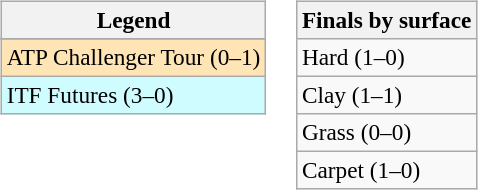<table>
<tr valign=top>
<td><br><table class=wikitable style=font-size:97%>
<tr>
<th>Legend</th>
</tr>
<tr bgcolor=e5d1cb>
</tr>
<tr bgcolor=moccasin>
<td>ATP Challenger Tour (0–1)</td>
</tr>
<tr bgcolor=cffcff>
<td>ITF Futures (3–0)</td>
</tr>
</table>
</td>
<td><br><table class=wikitable style=font-size:97%>
<tr>
<th>Finals by surface</th>
</tr>
<tr>
<td>Hard (1–0)</td>
</tr>
<tr>
<td>Clay (1–1)</td>
</tr>
<tr>
<td>Grass (0–0)</td>
</tr>
<tr>
<td>Carpet (1–0)</td>
</tr>
</table>
</td>
</tr>
</table>
